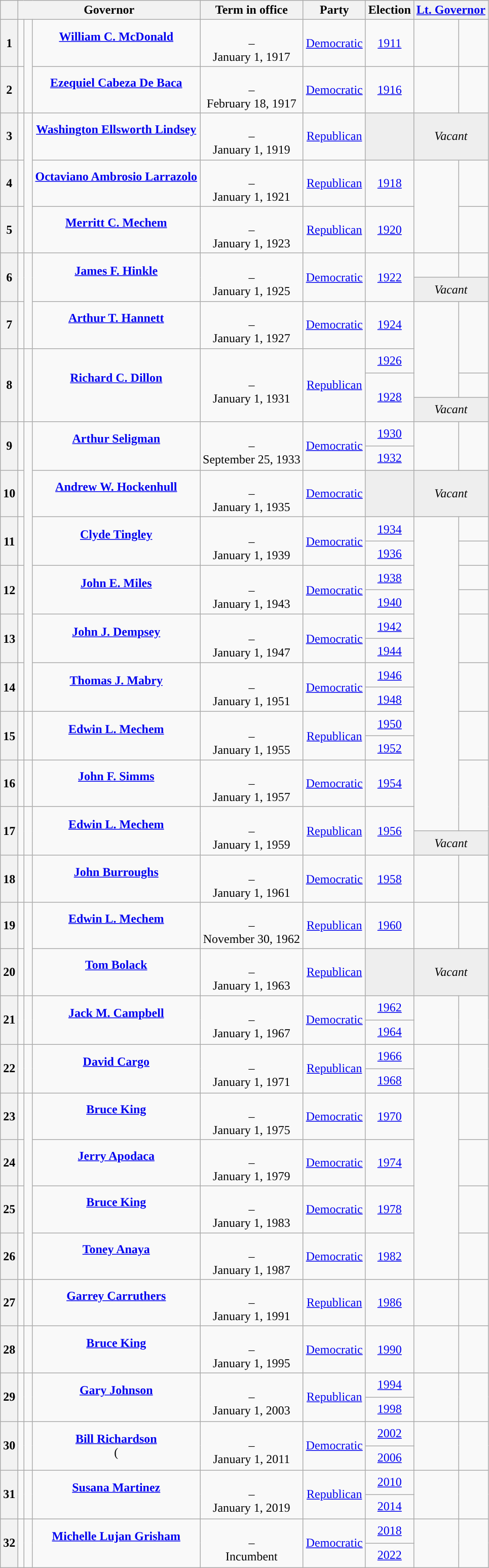<table class="wikitable sortable mw-collapsible sticky-header-multi" style="text-align:center;">
<tr>
<th scope="col" data-sort-type="number"></th>
<th scope="colgroup" colspan="3">Governor</th>
<th scope="col">Term in office</th>
<th scope="col">Party</th>
<th scope="col">Election</th>
<th scope="col" colspan="2"><a href='#'>Lt. Governor</a></th>
</tr>
<tr style="height:2em;">
<th scope="row">1</th>
<td data-sort-value="McDonald, William"></td>
<td rowspan="2" style="background: "> </td>
<td><strong><a href='#'>William C. McDonald</a></strong><br><br></td>
<td><br>–<br>January 1, 1917<br></td>
<td><a href='#'>Democratic</a></td>
<td><a href='#'>1911</a></td>
<td style="background: "> </td>
<td></td>
</tr>
<tr style="height:2em;">
<th scope="row">2</th>
<td data-sort-value="De Baca, Ezequiel"></td>
<td><strong><a href='#'>Ezequiel Cabeza De Baca</a></strong><br><br></td>
<td><br>–<br>February 18, 1917<br></td>
<td><a href='#'>Democratic</a></td>
<td><a href='#'>1916</a></td>
<td style="color:inherit;background: "></td>
<td></td>
</tr>
<tr style="height:2em;">
<th scope="row">3</th>
<td data-sort-value="Lindsey, Washington"></td>
<td rowspan="3" style="color:inherit;background: "></td>
<td><strong><a href='#'>Washington Ellsworth Lindsey</a></strong><br><br></td>
<td><br>–<br>January 1, 1919<br></td>
<td><a href='#'>Republican</a></td>
<td style="background:#EEEEEE;"></td>
<td colspan="2" style="background:#EEEEEE;"><em>Vacant</em></td>
</tr>
<tr style="height:2em;">
<th scope="row">4</th>
<td data-sort-value="Larrazolo, Octaviano"></td>
<td><strong><a href='#'>Octaviano Ambrosio Larrazolo</a></strong><br><br></td>
<td><br>–<br>January 1, 1921<br></td>
<td><a href='#'>Republican</a></td>
<td><a href='#'>1918</a></td>
<td rowspan="2" style="color:inherit;background: "></td>
<td></td>
</tr>
<tr style="height:2em;">
<th scope="row">5</th>
<td data-sort-value="Mechem, Merritt"></td>
<td><strong><a href='#'>Merritt C. Mechem</a></strong><br><br></td>
<td><br>–<br>January 1, 1923<br></td>
<td><a href='#'>Republican</a></td>
<td><a href='#'>1920</a></td>
<td></td>
</tr>
<tr style="height:2em;">
<th rowspan="2" scope="rowgroup">6</th>
<td rowspan="2" data-sort-value="Hinkle, James"></td>
<td rowspan="3" style="color:inherit;background: "></td>
<td rowspan="2"><strong><a href='#'>James F. Hinkle</a></strong><br><br></td>
<td rowspan="2"><br>–<br>January 1, 1925<br></td>
<td rowspan="2"><a href='#'>Democratic</a></td>
<td rowspan="2"><a href='#'>1922</a></td>
<td style="color:inherit;background: "></td>
<td><br></td>
</tr>
<tr style="height:2em;">
<td colspan="2" style="background:#EEEEEE;"><em>Vacant</em></td>
</tr>
<tr style="height:2em;">
<th scope="row">7</th>
<td data-sort-value="Hannett, Arthur"></td>
<td><strong><a href='#'>Arthur T. Hannett</a></strong><br><br></td>
<td><br>–<br>January 1, 1927<br></td>
<td><a href='#'>Democratic</a></td>
<td><a href='#'>1924</a></td>
<td rowspan="3" style="color:inherit;background: "></td>
<td rowspan="2"></td>
</tr>
<tr style="height:2em;">
<th rowspan="3" scope="rowgroup">8</th>
<td rowspan="3" data-sort-value="Dillon, Richard"></td>
<td rowspan="3" style="color:inherit;background: "></td>
<td rowspan="3"><strong><a href='#'>Richard C. Dillon</a></strong><br><br></td>
<td rowspan="3"><br>–<br>January 1, 1931<br></td>
<td rowspan="3"><a href='#'>Republican</a></td>
<td><a href='#'>1926</a></td>
</tr>
<tr style="height:2em;">
<td rowspan="2"><a href='#'>1928</a></td>
<td><br></td>
</tr>
<tr style="height:2em;">
<td colspan="2" style="background:#EEEEEE;"><em>Vacant</em></td>
</tr>
<tr style="height:2em;">
<th rowspan="2" scope="rowgroup">9</th>
<td rowspan="2" data-sort-value="Seligman, Arthur"></td>
<td rowspan="11" style="color:inherit;background: "></td>
<td rowspan="2"><strong><a href='#'>Arthur Seligman</a></strong><br><br></td>
<td rowspan="2"><br>–<br>September 25, 1933<br></td>
<td rowspan="2"><a href='#'>Democratic</a></td>
<td><a href='#'>1930</a></td>
<td rowspan="2" style="color:inherit;background: "></td>
<td rowspan="2"></td>
</tr>
<tr style="height:2em;">
<td><a href='#'>1932</a></td>
</tr>
<tr style="height:2em;">
<th scope="row">10</th>
<td data-sort-value="Hockenhull, Andrew"></td>
<td><strong><a href='#'>Andrew W. Hockenhull</a></strong><br><br></td>
<td><br>–<br>January 1, 1935<br></td>
<td><a href='#'>Democratic</a></td>
<td style="background:#EEEEEE;"></td>
<td colspan="2" style="background:#EEEEEE;"><em>Vacant</em></td>
</tr>
<tr style="height:2em;">
<th rowspan="2" scope="rowgroup">11</th>
<td rowspan="2" data-sort-value="Tingley, Clyde"></td>
<td rowspan="2"><strong><a href='#'>Clyde Tingley</a></strong><br><br></td>
<td rowspan="2"><br>–<br>January 1, 1939<br></td>
<td rowspan="2"><a href='#'>Democratic</a></td>
<td><a href='#'>1934</a></td>
<td rowspan="12" style="color:inherit;background: "></td>
<td></td>
</tr>
<tr style="height:2em;">
<td><a href='#'>1936</a></td>
<td></td>
</tr>
<tr style="height:2em;">
<th rowspan="2" scope="rowgroup">12</th>
<td rowspan="2" data-sort-value="Miles, John"></td>
<td rowspan="2"><strong><a href='#'>John E. Miles</a></strong><br><br></td>
<td rowspan="2"><br>–<br>January 1, 1943<br></td>
<td rowspan="2"><a href='#'>Democratic</a></td>
<td><a href='#'>1938</a></td>
<td></td>
</tr>
<tr style="height:2em;">
<td><a href='#'>1940</a></td>
<td></td>
</tr>
<tr style="height:2em;">
<th rowspan="2" scope="rowgroup">13</th>
<td rowspan="2" data-sort-value="Dempsey, John"></td>
<td rowspan="2"><strong><a href='#'>John J. Dempsey</a></strong><br><br></td>
<td rowspan="2"><br>–<br>January 1, 1947<br></td>
<td rowspan="2"><a href='#'>Democratic</a></td>
<td><a href='#'>1942</a></td>
<td rowspan="2"></td>
</tr>
<tr style="height:2em;">
<td><a href='#'>1944</a></td>
</tr>
<tr style="height:2em;">
<th rowspan="2" scope="rowgroup">14</th>
<td rowspan="2" data-sort-value="Mabry, Thomas"></td>
<td rowspan="2"><strong><a href='#'>Thomas J. Mabry</a></strong><br><br></td>
<td rowspan="2"><br>–<br>January 1, 1951<br></td>
<td rowspan="2"><a href='#'>Democratic</a></td>
<td><a href='#'>1946</a></td>
<td rowspan="2"></td>
</tr>
<tr style="height:2em;">
<td><a href='#'>1948</a></td>
</tr>
<tr style="height:2em;">
<th rowspan="2" scope="rowgroup">15</th>
<td rowspan="2" data-sort-value="Mechem, Edwin"></td>
<td rowspan="2" style="color:inherit;background: "></td>
<td rowspan="2"><strong><a href='#'>Edwin L. Mechem</a></strong><br><br></td>
<td rowspan="2"><br>–<br>January 1, 1955<br></td>
<td rowspan="2"><a href='#'>Republican</a></td>
<td><a href='#'>1950</a></td>
<td rowspan="2"></td>
</tr>
<tr style="height:2em;">
<td><a href='#'>1952</a></td>
</tr>
<tr style="height:2em;">
<th scope="row">16</th>
<td data-sort-value="Simms, John"></td>
<td style="color:inherit;background: "></td>
<td><strong><a href='#'>John F. Simms</a></strong><br><br></td>
<td><br>–<br>January 1, 1957<br></td>
<td><a href='#'>Democratic</a></td>
<td><a href='#'>1954</a></td>
<td rowspan="2"><br></td>
</tr>
<tr style="height:2em;">
<th rowspan="2" scope="rowgroup">17</th>
<td rowspan="2" data-sort-value="Mechem, Edwin"></td>
<td rowspan="2" style="color:inherit;background: "></td>
<td rowspan="2"><strong><a href='#'>Edwin L. Mechem</a></strong><br><br></td>
<td rowspan="2"><br>–<br>January 1, 1959<br></td>
<td rowspan="2"><a href='#'>Republican</a></td>
<td rowspan="2"><a href='#'>1956</a></td>
</tr>
<tr style="height:2em;">
<td colspan="2" style="background:#EEEEEE;"><em>Vacant</em></td>
</tr>
<tr style="height:2em;">
<th scope="row">18</th>
<td data-sort-value="Burroughs, John"></td>
<td style="color:inherit;background: "></td>
<td><strong><a href='#'>John Burroughs</a></strong><br><br></td>
<td><br>–<br>January 1, 1961<br></td>
<td><a href='#'>Democratic</a></td>
<td><a href='#'>1958</a></td>
<td style="color:inherit;background: "></td>
<td></td>
</tr>
<tr style="height:2em;">
<th scope="row">19</th>
<td data-sort-value="Mechem, Edwin"></td>
<td rowspan="2" style="color:inherit;background: "></td>
<td><strong><a href='#'>Edwin L. Mechem</a></strong><br><br></td>
<td><br>–<br>November 30, 1962<br></td>
<td><a href='#'>Republican</a></td>
<td><a href='#'>1960</a></td>
<td style="color:inherit;background: "></td>
<td></td>
</tr>
<tr style="height:2em;">
<th scope="row">20</th>
<td data-sort-value="Bolack, Tom"></td>
<td><strong><a href='#'>Tom Bolack</a></strong><br><br></td>
<td><br>–<br>January 1, 1963<br></td>
<td><a href='#'>Republican</a></td>
<td style="background:#EEEEEE;"></td>
<td colspan="2" style="background:#EEEEEE;"><em>Vacant</em></td>
</tr>
<tr style="height:2em;">
<th rowspan="2">21</th>
<td rowspan="2" data-sort-value="Campbell, Jack"></td>
<td rowspan="2" style="color:inherit;background: "></td>
<td rowspan="2"><strong><a href='#'>Jack M. Campbell</a></strong><br><br></td>
<td rowspan="2"><br>–<br>January 1, 1967<br></td>
<td rowspan="2"><a href='#'>Democratic</a></td>
<td><a href='#'>1962</a></td>
<td rowspan="2" style="color:inherit;background: "></td>
<td rowspan="2"></td>
</tr>
<tr style="height:2em;">
<td><a href='#'>1964</a></td>
</tr>
<tr style="height:2em;">
<th rowspan="2">22</th>
<td rowspan="2" data-sort-value="Cargo, David"></td>
<td rowspan="2" style="color:inherit;background: "></td>
<td rowspan="2"><strong><a href='#'>David Cargo</a></strong><br><br></td>
<td rowspan="2"><br>–<br>January 1, 1971<br></td>
<td rowspan="2"><a href='#'>Republican</a></td>
<td><a href='#'>1966</a></td>
<td rowspan="2" style="color:inherit;background: "></td>
<td rowspan="2"></td>
</tr>
<tr style="height:2em;">
<td><a href='#'>1968</a></td>
</tr>
<tr style="height:2em;">
<th scope="row">23</th>
<td data-sort-value="King, Bruce"></td>
<td rowspan="4" style="color:inherit;background: "></td>
<td><strong><a href='#'>Bruce King</a></strong><br><br></td>
<td><br>–<br>January 1, 1975<br></td>
<td><a href='#'>Democratic</a></td>
<td><a href='#'>1970</a></td>
<td rowspan="4" style="color:inherit;background: "></td>
<td></td>
</tr>
<tr style="height:2em;">
<th scope="row">24</th>
<td data-sort-value="Apodaca, Jerry"></td>
<td><strong><a href='#'>Jerry Apodaca</a></strong><br><br></td>
<td><br>–<br>January 1, 1979<br></td>
<td><a href='#'>Democratic</a></td>
<td><a href='#'>1974</a></td>
<td></td>
</tr>
<tr style="height:2em;">
<th scope="row">25</th>
<td data-sort-value="King, Bruce"></td>
<td><strong><a href='#'>Bruce King</a></strong><br><br></td>
<td><br>–<br>January 1, 1983<br></td>
<td><a href='#'>Democratic</a></td>
<td><a href='#'>1978</a></td>
<td></td>
</tr>
<tr style="height:2em;">
<th scope="row">26</th>
<td data-sort-value="Anaya, Toney"></td>
<td><strong><a href='#'>Toney Anaya</a></strong><br><br></td>
<td><br>–<br>January 1, 1987<br></td>
<td><a href='#'>Democratic</a></td>
<td><a href='#'>1982</a></td>
<td></td>
</tr>
<tr style="height:2em;">
<th scope="row">27</th>
<td data-sort-value="Carruthers, Garrey"></td>
<td style="color:inherit;background: "></td>
<td><strong><a href='#'>Garrey Carruthers</a></strong><br><br></td>
<td><br>–<br>January 1, 1991<br></td>
<td><a href='#'>Republican</a></td>
<td><a href='#'>1986</a></td>
<td style="color:inherit;background: "></td>
<td></td>
</tr>
<tr style="height:2em;">
<th scope="row">28</th>
<td data-sort-value="King, Bruce"></td>
<td style="color:inherit;background: "></td>
<td><strong><a href='#'>Bruce King</a></strong><br><br></td>
<td><br>–<br>January 1, 1995<br></td>
<td><a href='#'>Democratic</a></td>
<td><a href='#'>1990</a></td>
<td style="color:inherit;background: "></td>
<td></td>
</tr>
<tr style="height:2em;">
<th rowspan="2" scope="rowgroup">29</th>
<td rowspan="2" data-sort-value="Johnson, Gary"></td>
<td rowspan="2" style="color:inherit;background: "></td>
<td rowspan="2"><strong><a href='#'>Gary Johnson</a></strong><br><br></td>
<td rowspan="2"><br>–<br>January 1, 2003<br></td>
<td rowspan="2"><a href='#'>Republican</a></td>
<td><a href='#'>1994</a></td>
<td rowspan="2" style="color:inherit;background: "></td>
<td rowspan="2"></td>
</tr>
<tr style="height:2em;">
<td><a href='#'>1998</a></td>
</tr>
<tr style="height:2em;">
<th rowspan="2" scope="rowgroup">30</th>
<td rowspan="2" data-sort-value="Richardson, Bill"></td>
<td rowspan="2" style="color:inherit;background: "></td>
<td rowspan="2"><strong><a href='#'>Bill Richardson</a></strong><br>(<br></td>
<td rowspan="2"><br>–<br>January 1, 2011<br></td>
<td rowspan="2"><a href='#'>Democratic</a></td>
<td><a href='#'>2002</a></td>
<td rowspan="2" style="color:inherit;background: "></td>
<td rowspan="2"></td>
</tr>
<tr style="height:2em;">
<td><a href='#'>2006</a></td>
</tr>
<tr style="height:2em;">
<th rowspan="2" scope="rowgroup">31</th>
<td rowspan="2" data-sort-value="Martinez, Susana"></td>
<td rowspan="2" style="color:inherit;background: "></td>
<td rowspan="2"><strong><a href='#'>Susana Martinez</a></strong><br><br></td>
<td rowspan="2"><br>–<br>January 1, 2019<br></td>
<td rowspan="2"><a href='#'>Republican</a></td>
<td><a href='#'>2010</a></td>
<td rowspan="2" style="color:inherit;background: "></td>
<td rowspan="2"></td>
</tr>
<tr style="height:2em;">
<td><a href='#'>2014</a></td>
</tr>
<tr style="height:2em;">
<th rowspan="2" scope="rowgroup">32</th>
<td rowspan="2" data-sort-value="Lujan Grisham, Michelle"></td>
<td rowspan="2" style="color:inherit;background: "></td>
<td rowspan="2"><strong><a href='#'>Michelle Lujan Grisham</a></strong><br><br></td>
<td rowspan="2"><br>–<br>Incumbent</td>
<td rowspan="2"><a href='#'>Democratic</a></td>
<td><a href='#'>2018</a></td>
<td rowspan="2" style="color:inherit;background: "></td>
<td rowspan="2"></td>
</tr>
<tr style="height:2em;">
<td><a href='#'>2022</a></td>
</tr>
</table>
